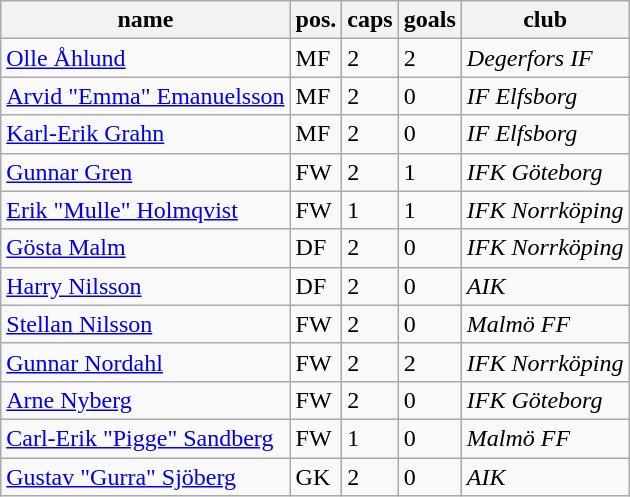<table class="wikitable" border="1">
<tr>
<th>name</th>
<th>pos.</th>
<th>caps</th>
<th>goals</th>
<th>club</th>
</tr>
<tr>
<td><a href='#'>Olle Åhlund</a></td>
<td>MF</td>
<td>2</td>
<td>2</td>
<td><em>Degerfors IF</em></td>
</tr>
<tr>
<td><a href='#'>Arvid "Emma" Emanuelsson</a></td>
<td>MF</td>
<td>2</td>
<td>0</td>
<td><em>IF Elfsborg</em></td>
</tr>
<tr>
<td><a href='#'>Karl-Erik Grahn</a></td>
<td>MF</td>
<td>2</td>
<td>0</td>
<td><em>IF Elfsborg</em></td>
</tr>
<tr>
<td><a href='#'>Gunnar Gren</a></td>
<td>FW</td>
<td>2</td>
<td>1</td>
<td><em>IFK Göteborg</em></td>
</tr>
<tr>
<td><a href='#'>Erik "Mulle" Holmqvist</a></td>
<td>FW</td>
<td>1</td>
<td>1</td>
<td><em>IFK Norrköping</em></td>
</tr>
<tr>
<td><a href='#'>Gösta Malm</a></td>
<td>DF</td>
<td>2</td>
<td>0</td>
<td><em>IFK Norrköping</em></td>
</tr>
<tr>
<td><a href='#'>Harry Nilsson</a></td>
<td>DF</td>
<td>2</td>
<td>0</td>
<td><em>AIK</em></td>
</tr>
<tr>
<td><a href='#'>Stellan Nilsson</a></td>
<td>FW</td>
<td>2</td>
<td>0</td>
<td><em>Malmö FF</em></td>
</tr>
<tr>
<td><a href='#'>Gunnar Nordahl</a></td>
<td>FW</td>
<td>2</td>
<td>2</td>
<td><em>IFK Norrköping</em></td>
</tr>
<tr>
<td><a href='#'>Arne Nyberg</a></td>
<td>FW</td>
<td>2</td>
<td>0</td>
<td><em>IFK Göteborg</em></td>
</tr>
<tr>
<td><a href='#'>Carl-Erik "Pigge" Sandberg</a></td>
<td>FW</td>
<td>1</td>
<td>0</td>
<td><em>Malmö FF</em></td>
</tr>
<tr>
<td><a href='#'>Gustav "Gurra" Sjöberg</a></td>
<td>GK</td>
<td>2</td>
<td>0</td>
<td><em>AIK</em></td>
</tr>
</table>
